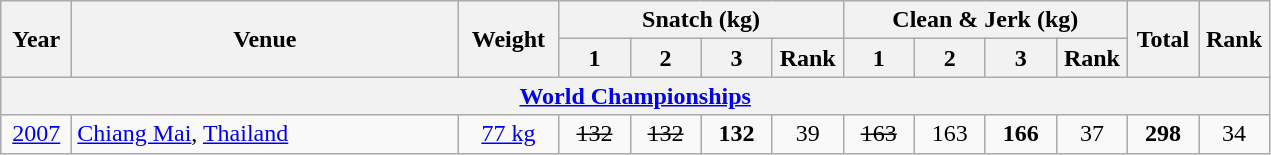<table class = "wikitable" style="text-align:center;">
<tr>
<th rowspan=2 width=40>Year</th>
<th rowspan=2 width=250>Venue</th>
<th rowspan=2 width=60>Weight</th>
<th colspan=4>Snatch (kg)</th>
<th colspan=4>Clean & Jerk (kg)</th>
<th rowspan=2 width=40>Total</th>
<th rowspan=2 width=40>Rank</th>
</tr>
<tr>
<th width=40>1</th>
<th width=40>2</th>
<th width=40>3</th>
<th width=40>Rank</th>
<th width=40>1</th>
<th width=40>2</th>
<th width=40>3</th>
<th width=40>Rank</th>
</tr>
<tr>
<th colspan=13><a href='#'>World Championships</a></th>
</tr>
<tr>
<td><a href='#'>2007</a></td>
<td align=left> <a href='#'>Chiang Mai</a>, <a href='#'>Thailand</a></td>
<td><a href='#'>77 kg</a></td>
<td><s>132</s></td>
<td><s>132</s></td>
<td><strong>132</strong></td>
<td>39</td>
<td><s>163</s></td>
<td>163</td>
<td><strong>166</strong></td>
<td>37</td>
<td><strong>298</strong></td>
<td>34</td>
</tr>
</table>
